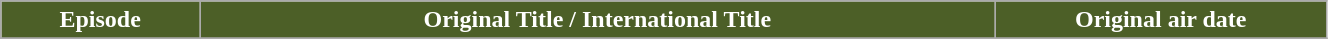<table class="wikitable plainrowheaders" style="background: ; width:70%;">
<tr>
<th style="background: #4C5F27; width: 15%; color: #fff;">Episode</th>
<th style="background: #4C5F27; color: #fff;">Original Title / International Title</th>
<th style="background: #4C5F27; width: 25%; color: #fff;">Original air date</th>
</tr>
<tr>
</tr>
</table>
